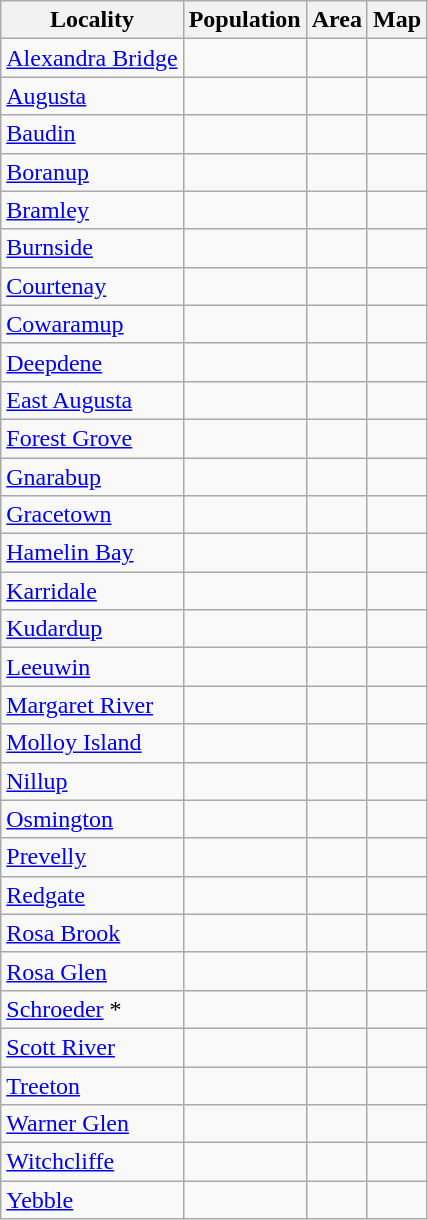<table class="wikitable sortable">
<tr>
<th>Locality</th>
<th data-sort-type=number>Population</th>
<th data-sort-type=number>Area</th>
<th>Map</th>
</tr>
<tr>
<td><a href='#'>Alexandra Bridge</a></td>
<td></td>
<td></td>
<td></td>
</tr>
<tr>
<td><a href='#'>Augusta</a></td>
<td></td>
<td></td>
<td></td>
</tr>
<tr>
<td><a href='#'>Baudin</a></td>
<td></td>
<td></td>
<td></td>
</tr>
<tr>
<td><a href='#'>Boranup</a></td>
<td></td>
<td></td>
<td></td>
</tr>
<tr>
<td><a href='#'>Bramley</a></td>
<td></td>
<td></td>
<td></td>
</tr>
<tr>
<td><a href='#'>Burnside</a></td>
<td></td>
<td></td>
<td></td>
</tr>
<tr>
<td><a href='#'>Courtenay</a></td>
<td></td>
<td></td>
<td></td>
</tr>
<tr>
<td><a href='#'>Cowaramup</a></td>
<td></td>
<td></td>
<td></td>
</tr>
<tr>
<td><a href='#'>Deepdene</a></td>
<td></td>
<td></td>
<td></td>
</tr>
<tr>
<td><a href='#'>East Augusta</a></td>
<td></td>
<td></td>
<td></td>
</tr>
<tr>
<td><a href='#'>Forest Grove</a></td>
<td></td>
<td></td>
<td></td>
</tr>
<tr>
<td><a href='#'>Gnarabup</a></td>
<td></td>
<td></td>
<td></td>
</tr>
<tr>
<td><a href='#'>Gracetown</a></td>
<td></td>
<td></td>
<td></td>
</tr>
<tr>
<td><a href='#'>Hamelin Bay</a></td>
<td></td>
<td></td>
<td></td>
</tr>
<tr>
<td><a href='#'>Karridale</a></td>
<td></td>
<td></td>
<td></td>
</tr>
<tr>
<td><a href='#'>Kudardup</a></td>
<td></td>
<td></td>
<td></td>
</tr>
<tr>
<td><a href='#'>Leeuwin</a></td>
<td></td>
<td></td>
<td></td>
</tr>
<tr>
<td><a href='#'>Margaret River</a></td>
<td></td>
<td></td>
<td></td>
</tr>
<tr>
<td><a href='#'>Molloy Island</a></td>
<td></td>
<td></td>
<td></td>
</tr>
<tr>
<td><a href='#'>Nillup</a></td>
<td></td>
<td></td>
<td></td>
</tr>
<tr>
<td><a href='#'>Osmington</a></td>
<td></td>
<td></td>
<td></td>
</tr>
<tr>
<td><a href='#'>Prevelly</a></td>
<td></td>
<td></td>
<td></td>
</tr>
<tr>
<td><a href='#'>Redgate</a></td>
<td></td>
<td></td>
<td></td>
</tr>
<tr>
<td><a href='#'>Rosa Brook</a></td>
<td></td>
<td></td>
<td></td>
</tr>
<tr>
<td><a href='#'>Rosa Glen</a></td>
<td></td>
<td></td>
<td></td>
</tr>
<tr>
<td><a href='#'>Schroeder</a> *</td>
<td></td>
<td></td>
<td></td>
</tr>
<tr>
<td><a href='#'>Scott River</a></td>
<td></td>
<td></td>
<td></td>
</tr>
<tr>
<td><a href='#'>Treeton</a></td>
<td></td>
<td></td>
<td></td>
</tr>
<tr>
<td><a href='#'>Warner Glen</a></td>
<td></td>
<td></td>
<td></td>
</tr>
<tr>
<td><a href='#'>Witchcliffe</a></td>
<td></td>
<td></td>
<td></td>
</tr>
<tr>
<td><a href='#'>Yebble</a></td>
<td></td>
<td></td>
<td></td>
</tr>
</table>
